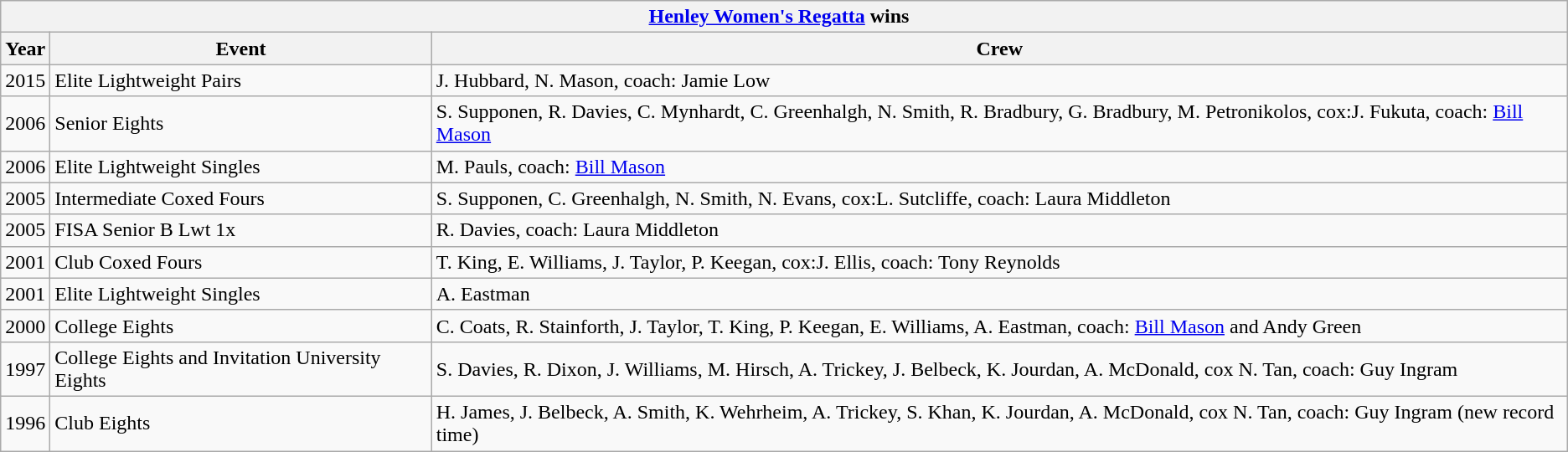<table class="wikitable collapsible collapsed">
<tr>
<th colspan="3"><a href='#'>Henley Women's Regatta</a> wins  </th>
</tr>
<tr>
<th>Year</th>
<th>Event</th>
<th>Crew</th>
</tr>
<tr>
<td>2015</td>
<td>Elite Lightweight Pairs</td>
<td>J. Hubbard, N. Mason, coach: Jamie Low</td>
</tr>
<tr>
<td>2006</td>
<td>Senior Eights</td>
<td>S. Supponen, R. Davies, C. Mynhardt, C. Greenhalgh, N. Smith, R. Bradbury, G. Bradbury, M. Petronikolos, cox:J. Fukuta, coach: <a href='#'>Bill Mason</a></td>
</tr>
<tr>
<td>2006</td>
<td>Elite Lightweight Singles</td>
<td>M. Pauls, coach: <a href='#'>Bill Mason</a></td>
</tr>
<tr>
<td>2005</td>
<td>Intermediate Coxed Fours</td>
<td>S. Supponen, C. Greenhalgh, N. Smith, N. Evans, cox:L. Sutcliffe, coach: Laura Middleton</td>
</tr>
<tr>
<td>2005</td>
<td>FISA Senior B Lwt 1x</td>
<td>R. Davies, coach: Laura Middleton</td>
</tr>
<tr>
<td>2001</td>
<td>Club Coxed Fours</td>
<td>T. King, E. Williams, J. Taylor, P. Keegan, cox:J. Ellis, coach: Tony Reynolds</td>
</tr>
<tr>
<td>2001</td>
<td>Elite Lightweight Singles</td>
<td>A. Eastman</td>
</tr>
<tr>
<td>2000</td>
<td>College Eights</td>
<td>C. Coats, R. Stainforth, J. Taylor, T. King, P. Keegan, E. Williams, A. Eastman, coach: <a href='#'>Bill Mason</a> and Andy Green</td>
</tr>
<tr>
<td>1997</td>
<td>College Eights and Invitation University Eights</td>
<td>S. Davies, R. Dixon, J. Williams, M. Hirsch, A. Trickey, J. Belbeck, K. Jourdan, A. McDonald, cox N. Tan, coach: Guy Ingram</td>
</tr>
<tr>
<td>1996</td>
<td>Club Eights</td>
<td>H. James, J. Belbeck, A. Smith, K. Wehrheim, A. Trickey, S. Khan, K. Jourdan, A. McDonald, cox N. Tan, coach: Guy Ingram (new record time)</td>
</tr>
</table>
